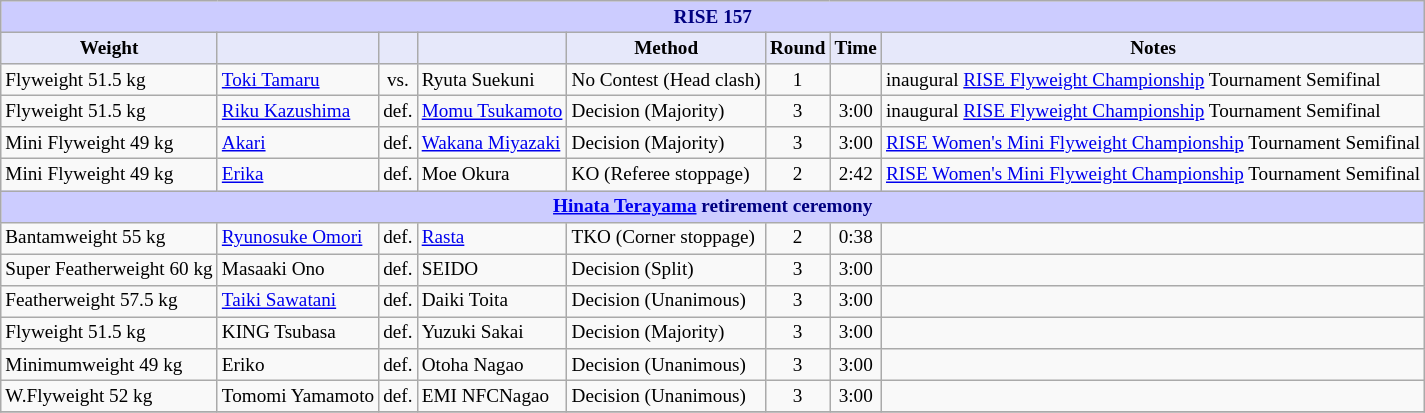<table class="wikitable" style="font-size: 80%;">
<tr>
<th colspan="8" style="background-color: #ccf; color: #000080; text-align: center;"><strong>RISE 157</strong></th>
</tr>
<tr>
<th colspan="1" style="background-color: #E6E8FA; color: #000000; text-align: center;">Weight</th>
<th colspan="1" style="background-color: #E6E8FA; color: #000000; text-align: center;"></th>
<th colspan="1" style="background-color: #E6E8FA; color: #000000; text-align: center;"></th>
<th colspan="1" style="background-color: #E6E8FA; color: #000000; text-align: center;"></th>
<th colspan="1" style="background-color: #E6E8FA; color: #000000; text-align: center;">Method</th>
<th colspan="1" style="background-color: #E6E8FA; color: #000000; text-align: center;">Round</th>
<th colspan="1" style="background-color: #E6E8FA; color: #000000; text-align: center;">Time</th>
<th colspan="1" style="background-color: #E6E8FA; color: #000000; text-align: center;">Notes</th>
</tr>
<tr>
<td>Flyweight 51.5 kg</td>
<td> <a href='#'>Toki Tamaru</a></td>
<td align=center>vs.</td>
<td> Ryuta Suekuni</td>
<td>No Contest (Head clash)</td>
<td align=center>1</td>
<td align=center></td>
<td>inaugural <a href='#'>RISE Flyweight Championship</a> Tournament Semifinal</td>
</tr>
<tr>
<td>Flyweight 51.5 kg</td>
<td> <a href='#'>Riku Kazushima</a></td>
<td align=center>def.</td>
<td> <a href='#'>Momu Tsukamoto</a></td>
<td>Decision (Majority)</td>
<td align=center>3</td>
<td align=center>3:00</td>
<td>inaugural <a href='#'>RISE Flyweight Championship</a> Tournament Semifinal</td>
</tr>
<tr>
<td>Mini Flyweight 49 kg</td>
<td> <a href='#'>Akari</a></td>
<td align=center>def.</td>
<td> <a href='#'>Wakana Miyazaki</a></td>
<td>Decision (Majority)</td>
<td align=center>3</td>
<td align=center>3:00</td>
<td><a href='#'>RISE Women's Mini Flyweight Championship</a> Tournament Semifinal</td>
</tr>
<tr>
<td>Mini Flyweight 49 kg</td>
<td> <a href='#'>Erika</a></td>
<td align=center>def.</td>
<td> Moe Okura</td>
<td>KO (Referee stoppage)</td>
<td align=center>2</td>
<td align=center>2:42</td>
<td><a href='#'>RISE Women's Mini Flyweight Championship</a> Tournament Semifinal</td>
</tr>
<tr>
<th colspan="8" style="background-color: #ccf; color: #000080; text-align: center;"><strong><a href='#'>Hinata Terayama</a> retirement ceremony</strong></th>
</tr>
<tr>
<td>Bantamweight 55 kg</td>
<td> <a href='#'>Ryunosuke Omori</a></td>
<td align=center>def.</td>
<td> <a href='#'>Rasta</a></td>
<td>TKO (Corner stoppage)</td>
<td align=center>2</td>
<td align=center>0:38</td>
<td></td>
</tr>
<tr>
<td>Super Featherweight 60 kg</td>
<td> Masaaki Ono</td>
<td align=center>def.</td>
<td> SEIDO</td>
<td>Decision (Split)</td>
<td align=center>3</td>
<td align=center>3:00</td>
<td></td>
</tr>
<tr>
<td>Featherweight 57.5 kg</td>
<td> <a href='#'>Taiki Sawatani</a></td>
<td align=center>def.</td>
<td> Daiki Toita</td>
<td>Decision (Unanimous)</td>
<td align=center>3</td>
<td align=center>3:00</td>
<td></td>
</tr>
<tr>
<td>Flyweight 51.5 kg</td>
<td> KING Tsubasa</td>
<td align=center>def.</td>
<td> Yuzuki Sakai</td>
<td>Decision (Majority)</td>
<td align=center>3</td>
<td align=center>3:00</td>
<td></td>
</tr>
<tr>
<td>Minimumweight 49 kg</td>
<td> Eriko</td>
<td align=center>def.</td>
<td> Otoha Nagao</td>
<td>Decision (Unanimous)</td>
<td align=center>3</td>
<td align=center>3:00</td>
<td></td>
</tr>
<tr>
<td>W.Flyweight 52 kg</td>
<td> Tomomi Yamamoto</td>
<td align=center>def.</td>
<td> EMI NFCNagao</td>
<td>Decision (Unanimous)</td>
<td align=center>3</td>
<td align=center>3:00</td>
<td></td>
</tr>
<tr>
</tr>
</table>
